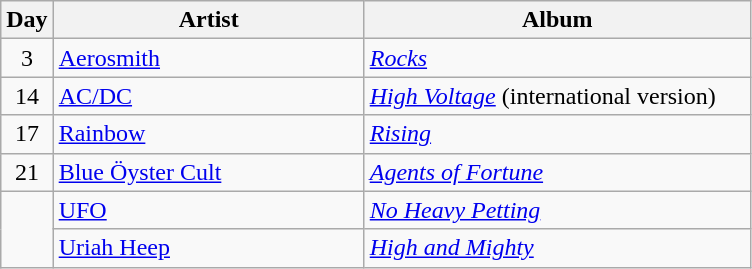<table class="wikitable" border="1">
<tr>
<th>Day</th>
<th width="200">Artist</th>
<th width="250">Album</th>
</tr>
<tr>
<td style="text-align:center;" rowspan="1">3</td>
<td><a href='#'>Aerosmith</a></td>
<td><em><a href='#'>Rocks</a></em></td>
</tr>
<tr>
<td style="text-align:center;" rowspan="1">14</td>
<td><a href='#'>AC/DC</a></td>
<td><em><a href='#'>High Voltage</a></em> (international version)</td>
</tr>
<tr>
<td style="text-align:center;" rowspan="1">17</td>
<td><a href='#'>Rainbow</a></td>
<td><em><a href='#'>Rising</a></em></td>
</tr>
<tr>
<td style="text-align:center;" rowspan="1">21</td>
<td><a href='#'>Blue Öyster Cult</a></td>
<td><em><a href='#'>Agents of Fortune</a></em></td>
</tr>
<tr>
<td rowspan="2" style="text-align:center;"></td>
<td><a href='#'>UFO</a></td>
<td><em><a href='#'>No Heavy Petting</a></em></td>
</tr>
<tr>
<td><a href='#'>Uriah Heep</a></td>
<td><em><a href='#'>High and Mighty</a></em></td>
</tr>
</table>
